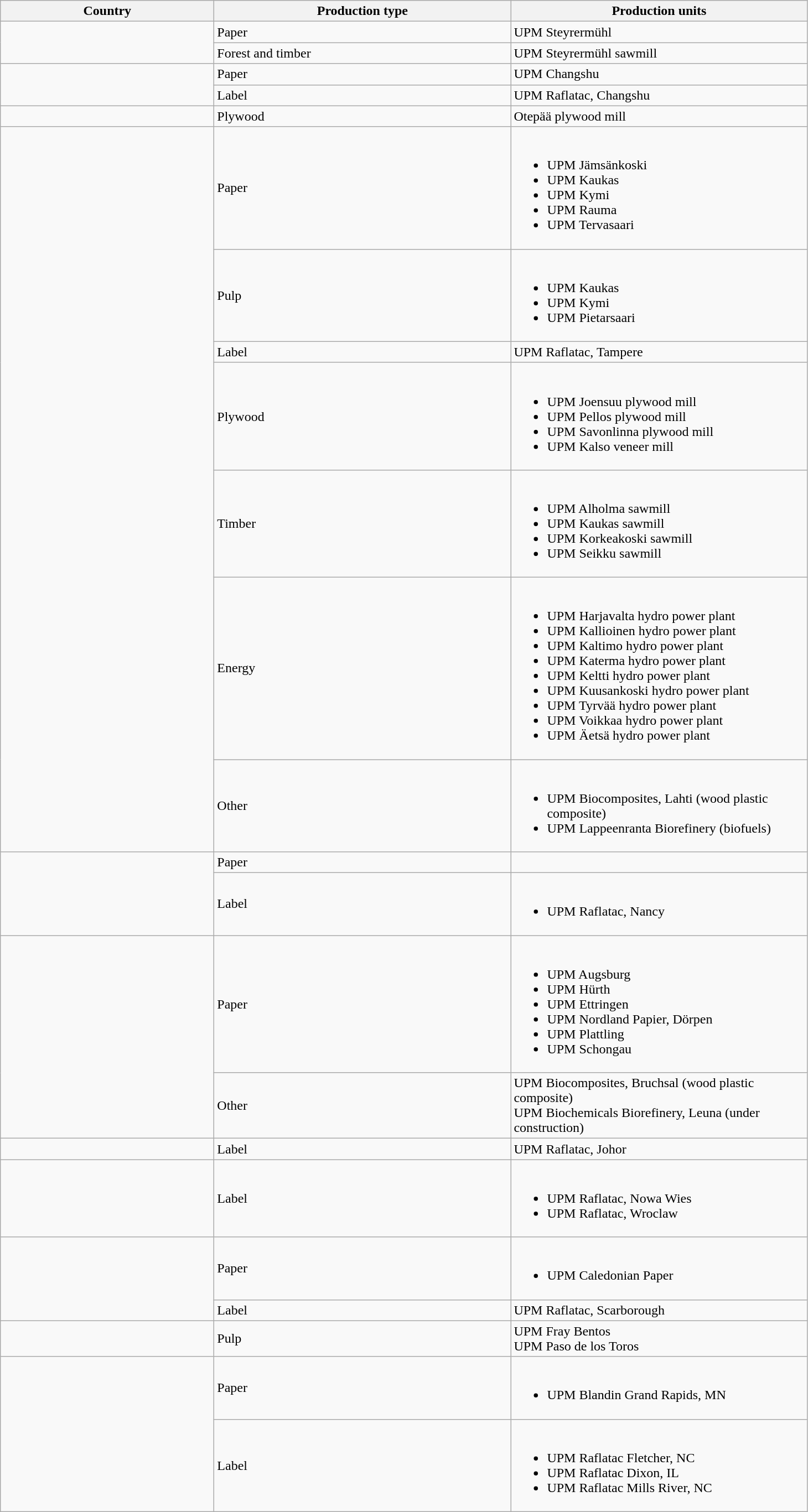<table class="wikitable">
<tr>
<th scope="col" width="250">Country</th>
<th scope="col" width="350">Production type</th>
<th scope="col" width="350">Production units</th>
</tr>
<tr>
<td rowspan="2"></td>
<td>Paper </td>
<td>UPM Steyrermühl </td>
</tr>
<tr>
<td>Forest and timber </td>
<td>UPM Steyrermühl sawmill</td>
</tr>
<tr>
<td rowspan="2"></td>
<td>Paper </td>
<td>UPM Changshu </td>
</tr>
<tr>
<td>Label </td>
<td>UPM Raflatac, Changshu </td>
</tr>
<tr>
<td></td>
<td>Plywood</td>
<td>Otepää plywood mill</td>
</tr>
<tr>
<td rowspan="7"></td>
<td>Paper </td>
<td><br><ul><li>UPM Jämsänkoski</li><li>UPM Kaukas</li><li>UPM Kymi</li><li>UPM Rauma</li><li>UPM Tervasaari </li></ul></td>
</tr>
<tr>
<td>Pulp </td>
<td><br><ul><li>UPM Kaukas</li><li>UPM Kymi</li><li>UPM Pietarsaari </li></ul></td>
</tr>
<tr>
<td>Label </td>
<td>UPM Raflatac, Tampere</td>
</tr>
<tr>
<td>Plywood </td>
<td><br><ul><li>UPM Joensuu plywood mill</li><li>UPM Pellos plywood mill</li><li>UPM Savonlinna plywood mill</li><li>UPM Kalso veneer mill </li></ul></td>
</tr>
<tr>
<td>Timber</td>
<td><br><ul><li>UPM Alholma sawmill</li><li>UPM Kaukas sawmill</li><li>UPM Korkeakoski sawmill</li><li>UPM Seikku sawmill </li></ul></td>
</tr>
<tr>
<td>Energy </td>
<td><br><ul><li>UPM Harjavalta hydro power plant</li><li>UPM Kallioinen hydro power plant</li><li>UPM Kaltimo hydro power plant</li><li>UPM Katerma hydro power plant</li><li>UPM Keltti hydro power plant</li><li>UPM Kuusankoski hydro power plant</li><li>UPM Tyrvää hydro power plant</li><li>UPM Voikkaa hydro power plant</li><li>UPM Äetsä hydro power plant </li></ul></td>
</tr>
<tr>
<td>Other </td>
<td><br><ul><li>UPM Biocomposites, Lahti (wood plastic composite)</li><li>UPM Lappeenranta Biorefinery (biofuels)</li></ul></td>
</tr>
<tr>
<td rowspan="2"></td>
<td>Paper </td>
<td></td>
</tr>
<tr>
<td>Label </td>
<td><br><ul><li>UPM Raflatac, Nancy</li></ul></td>
</tr>
<tr>
<td rowspan="2"></td>
<td>Paper </td>
<td><br><ul><li>UPM Augsburg</li><li>UPM Hürth</li><li>UPM Ettringen</li><li>UPM Nordland Papier, Dörpen</li><li>UPM Plattling</li><li>UPM Schongau</li></ul></td>
</tr>
<tr>
<td>Other </td>
<td>UPM Biocomposites, Bruchsal (wood plastic composite)<br>UPM Biochemicals Biorefinery, Leuna (under construction)</td>
</tr>
<tr>
<td></td>
<td>Label</td>
<td>UPM Raflatac, Johor</td>
</tr>
<tr>
<td></td>
<td>Label</td>
<td><br><ul><li>UPM Raflatac, Nowa Wies</li><li>UPM Raflatac, Wroclaw</li></ul></td>
</tr>
<tr>
<td rowspan="2"></td>
<td>Paper </td>
<td><br><ul><li>UPM Caledonian Paper </li></ul></td>
</tr>
<tr>
<td>Label </td>
<td>UPM Raflatac, Scarborough</td>
</tr>
<tr>
<td></td>
<td>Pulp</td>
<td>UPM Fray Bentos<br>UPM Paso de los Toros</td>
</tr>
<tr>
<td rowspan="2"></td>
<td>Paper </td>
<td><br><ul><li>UPM Blandin Grand Rapids, MN </li></ul></td>
</tr>
<tr>
<td>Label </td>
<td><br><ul><li>UPM Raflatac Fletcher, NC</li><li>UPM Raflatac Dixon, IL</li><li>UPM Raflatac Mills River, NC </li></ul></td>
</tr>
</table>
